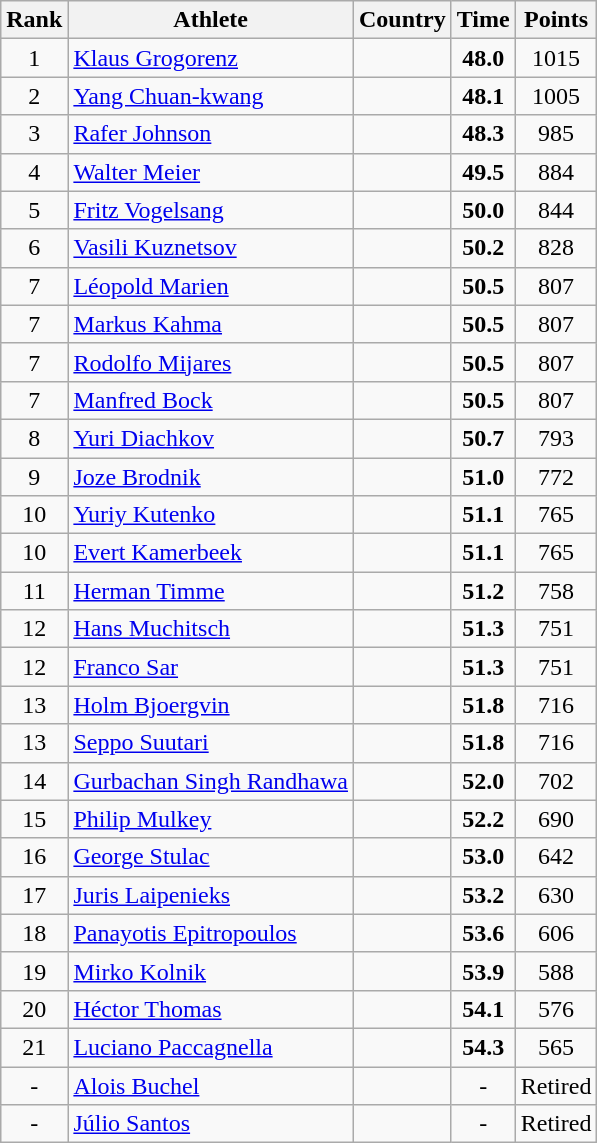<table class="wikitable sortable" style="text-align:center">
<tr>
<th>Rank</th>
<th>Athlete</th>
<th>Country</th>
<th>Time</th>
<th>Points</th>
</tr>
<tr>
<td>1</td>
<td align=left><a href='#'>Klaus Grogorenz</a></td>
<td align=left></td>
<td><strong>48.0</strong></td>
<td>1015</td>
</tr>
<tr>
<td>2</td>
<td align=left><a href='#'>Yang Chuan-kwang</a></td>
<td align=left></td>
<td><strong>48.1</strong></td>
<td>1005</td>
</tr>
<tr>
<td>3</td>
<td align=left><a href='#'>Rafer Johnson</a></td>
<td align=left></td>
<td><strong>48.3</strong></td>
<td>985</td>
</tr>
<tr>
<td>4</td>
<td align=left><a href='#'>Walter Meier</a></td>
<td align=left></td>
<td><strong>49.5</strong></td>
<td>884</td>
</tr>
<tr>
<td>5</td>
<td align=left><a href='#'>Fritz Vogelsang</a></td>
<td align=left></td>
<td><strong>50.0</strong></td>
<td>844</td>
</tr>
<tr>
<td>6</td>
<td align=left><a href='#'>Vasili Kuznetsov</a></td>
<td align=left></td>
<td><strong>50.2</strong></td>
<td>828</td>
</tr>
<tr>
<td>7</td>
<td align=left><a href='#'>Léopold Marien</a></td>
<td align=left></td>
<td><strong>50.5</strong></td>
<td>807</td>
</tr>
<tr>
<td>7</td>
<td align=left><a href='#'>Markus Kahma</a></td>
<td align=left></td>
<td><strong>50.5</strong></td>
<td>807</td>
</tr>
<tr>
<td>7</td>
<td align=left><a href='#'>Rodolfo Mijares</a></td>
<td align=left></td>
<td><strong>50.5</strong></td>
<td>807</td>
</tr>
<tr>
<td>7</td>
<td align=left><a href='#'>Manfred Bock</a></td>
<td align=left></td>
<td><strong>50.5</strong></td>
<td>807</td>
</tr>
<tr>
<td>8</td>
<td align=left><a href='#'>Yuri Diachkov</a></td>
<td align=left></td>
<td><strong>50.7</strong></td>
<td>793</td>
</tr>
<tr>
<td>9</td>
<td align=left><a href='#'>Joze Brodnik</a></td>
<td align=left></td>
<td><strong>51.0</strong></td>
<td>772</td>
</tr>
<tr>
<td>10</td>
<td align=left><a href='#'>Yuriy Kutenko</a></td>
<td align=left></td>
<td><strong>51.1</strong></td>
<td>765</td>
</tr>
<tr>
<td>10</td>
<td align=left><a href='#'>Evert Kamerbeek</a></td>
<td align=left></td>
<td><strong>51.1</strong></td>
<td>765</td>
</tr>
<tr>
<td>11</td>
<td align=left><a href='#'>Herman Timme</a></td>
<td align=left></td>
<td><strong>51.2</strong></td>
<td>758</td>
</tr>
<tr>
<td>12</td>
<td align=left><a href='#'>Hans Muchitsch</a></td>
<td align=left></td>
<td><strong>51.3</strong></td>
<td>751</td>
</tr>
<tr>
<td>12</td>
<td align=left><a href='#'>Franco Sar</a></td>
<td align=left></td>
<td><strong>51.3</strong></td>
<td>751</td>
</tr>
<tr>
<td>13</td>
<td align=left><a href='#'>Holm Bjoergvin</a></td>
<td align=left></td>
<td><strong>51.8</strong></td>
<td>716</td>
</tr>
<tr>
<td>13</td>
<td align=left><a href='#'>Seppo Suutari</a></td>
<td align=left></td>
<td><strong>51.8</strong></td>
<td>716</td>
</tr>
<tr>
<td>14</td>
<td align=left><a href='#'>Gurbachan Singh Randhawa</a></td>
<td align=left></td>
<td><strong>52.0</strong></td>
<td>702</td>
</tr>
<tr>
<td>15</td>
<td align=left><a href='#'>Philip Mulkey</a></td>
<td align=left></td>
<td><strong>52.2</strong></td>
<td>690</td>
</tr>
<tr>
<td>16</td>
<td align=left><a href='#'>George Stulac</a></td>
<td align=left></td>
<td><strong>53.0</strong></td>
<td>642</td>
</tr>
<tr>
<td>17</td>
<td align=left><a href='#'>Juris Laipenieks</a></td>
<td align=left></td>
<td><strong>53.2</strong></td>
<td>630</td>
</tr>
<tr>
<td>18</td>
<td align=left><a href='#'>Panayotis Epitropoulos</a></td>
<td align=left></td>
<td><strong>53.6</strong></td>
<td>606</td>
</tr>
<tr>
<td>19</td>
<td align=left><a href='#'>Mirko Kolnik</a></td>
<td align=left></td>
<td><strong>53.9</strong></td>
<td>588</td>
</tr>
<tr>
<td>20</td>
<td align=left><a href='#'>Héctor Thomas</a></td>
<td align=left></td>
<td><strong>54.1</strong></td>
<td>576</td>
</tr>
<tr>
<td>21</td>
<td align=left><a href='#'>Luciano Paccagnella</a></td>
<td align=left></td>
<td><strong>54.3</strong></td>
<td>565</td>
</tr>
<tr>
<td>-</td>
<td align=left><a href='#'>Alois Buchel</a></td>
<td align=left></td>
<td>-</td>
<td>Retired</td>
</tr>
<tr>
<td>-</td>
<td align=left><a href='#'>Júlio Santos</a></td>
<td align=left></td>
<td>-</td>
<td>Retired</td>
</tr>
</table>
